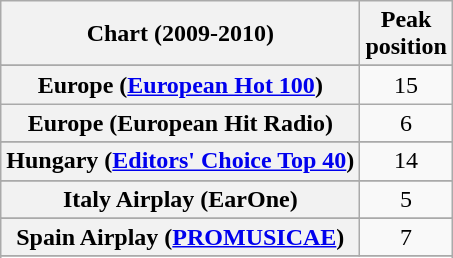<table class="wikitable sortable plainrowheaders" style="text-align:center">
<tr>
<th scope="col">Chart (2009-2010)</th>
<th scope="col">Peak<br>position</th>
</tr>
<tr>
</tr>
<tr>
</tr>
<tr>
</tr>
<tr>
</tr>
<tr>
</tr>
<tr>
</tr>
<tr>
<th scope="row">Europe (<a href='#'>European Hot 100</a>)</th>
<td style="text-align:center;">15</td>
</tr>
<tr>
<th scope="row">Europe (European Hit Radio)</th>
<td align="center">6</td>
</tr>
<tr>
</tr>
<tr>
<th scope="row">Hungary (<a href='#'>Editors' Choice Top 40</a>)</th>
<td>14</td>
</tr>
<tr>
</tr>
<tr>
<th scope="row">Italy Airplay (EarOne)</th>
<td>5</td>
</tr>
<tr>
</tr>
<tr>
</tr>
<tr>
<th scope="row">Spain Airplay (<a href='#'>PROMUSICAE</a>)</th>
<td style="text-align:center;">7</td>
</tr>
<tr>
</tr>
<tr>
</tr>
<tr>
</tr>
</table>
